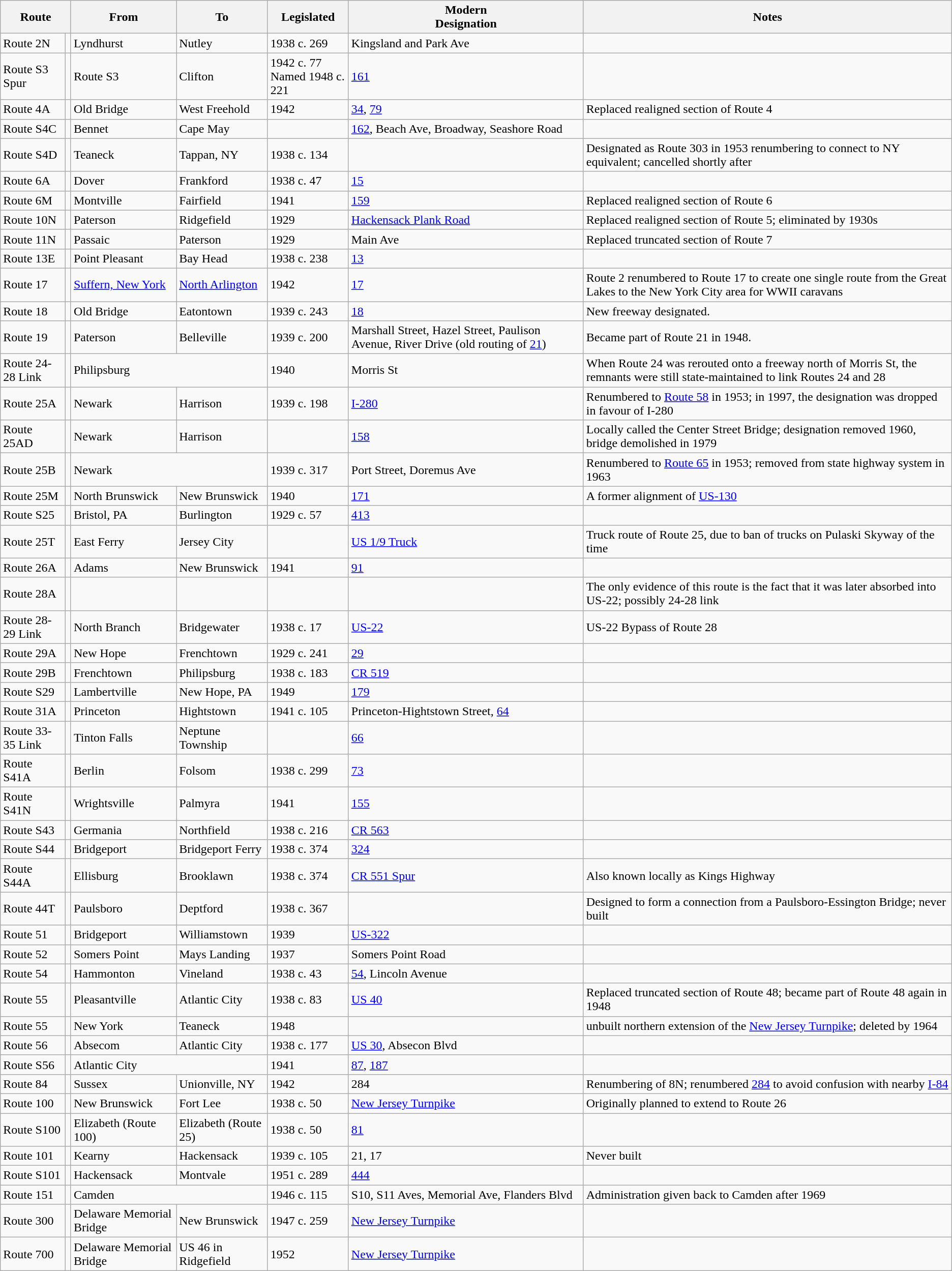<table class="wikitable sortable">
<tr>
<th colspan="2">Route</th>
<th>From</th>
<th>To</th>
<th>Legislated</th>
<th>Modern<br>Designation</th>
<th>Notes</th>
</tr>
<tr>
<td>Route 2N</td>
<td></td>
<td>Lyndhurst</td>
<td>Nutley</td>
<td>1938 c. 269</td>
<td>Kingsland and Park Ave</td>
<td></td>
</tr>
<tr>
<td>Route S3 Spur</td>
<td></td>
<td>Route S3</td>
<td>Clifton</td>
<td>1942 c. 77<br>Named 1948 c. 221</td>
<td><a href='#'>161</a></td>
<td></td>
</tr>
<tr>
<td>Route 4A</td>
<td></td>
<td>Old Bridge</td>
<td>West Freehold</td>
<td>1942</td>
<td><a href='#'>34</a>, <a href='#'>79</a></td>
<td>Replaced realigned section of Route 4</td>
</tr>
<tr>
<td>Route S4C</td>
<td></td>
<td>Bennet</td>
<td>Cape May</td>
<td></td>
<td><a href='#'>162</a>, Beach Ave, Broadway, Seashore Road</td>
<td></td>
</tr>
<tr>
<td>Route S4D</td>
<td></td>
<td>Teaneck</td>
<td>Tappan, NY</td>
<td>1938 c. 134</td>
<td></td>
<td>Designated as Route 303 in 1953 renumbering to connect to NY equivalent; cancelled shortly after</td>
</tr>
<tr>
<td>Route 6A</td>
<td></td>
<td>Dover</td>
<td>Frankford</td>
<td>1938 c. 47</td>
<td><a href='#'>15</a></td>
<td></td>
</tr>
<tr>
<td>Route 6M</td>
<td></td>
<td>Montville</td>
<td>Fairfield</td>
<td>1941</td>
<td><a href='#'>159</a></td>
<td>Replaced realigned section of Route 6</td>
</tr>
<tr>
<td>Route 10N</td>
<td></td>
<td>Paterson</td>
<td>Ridgefield</td>
<td>1929</td>
<td><a href='#'>Hackensack Plank Road</a></td>
<td>Replaced realigned section of Route 5; eliminated by 1930s</td>
</tr>
<tr>
<td>Route 11N</td>
<td></td>
<td>Passaic</td>
<td>Paterson</td>
<td>1929</td>
<td>Main Ave</td>
<td>Replaced truncated section of Route 7</td>
</tr>
<tr>
<td>Route 13E</td>
<td></td>
<td>Point Pleasant</td>
<td>Bay Head</td>
<td>1938 c. 238</td>
<td><a href='#'>13</a></td>
<td></td>
</tr>
<tr>
<td>Route 17</td>
<td></td>
<td><a href='#'>Suffern, New York</a></td>
<td><a href='#'>North Arlington</a></td>
<td>1942</td>
<td><a href='#'>17</a></td>
<td>Route 2 renumbered to Route 17 to create one single route from the Great Lakes to the New York City area for WWII caravans</td>
</tr>
<tr>
<td>Route 18</td>
<td></td>
<td>Old Bridge</td>
<td>Eatontown</td>
<td>1939 c. 243</td>
<td><a href='#'>18</a></td>
<td>New freeway designated.</td>
</tr>
<tr>
<td>Route 19</td>
<td></td>
<td>Paterson</td>
<td>Belleville</td>
<td>1939 c. 200</td>
<td>Marshall Street, Hazel Street, Paulison Avenue, River Drive (old routing of <a href='#'>21</a>)</td>
<td>Became part of Route 21 in 1948.</td>
</tr>
<tr>
<td>Route 24-28 Link</td>
<td></td>
<td colspan="2">Philipsburg</td>
<td>1940</td>
<td>Morris St</td>
<td>When Route 24 was rerouted onto a freeway north of Morris St, the remnants were still state-maintained to link Routes 24 and 28</td>
</tr>
<tr>
<td>Route 25A</td>
<td></td>
<td>Newark</td>
<td>Harrison</td>
<td>1939 c. 198</td>
<td><a href='#'>I-280</a></td>
<td>Renumbered to <a href='#'>Route 58</a> in 1953; in 1997, the designation was dropped in favour of I-280</td>
</tr>
<tr>
<td>Route 25AD</td>
<td></td>
<td>Newark</td>
<td>Harrison</td>
<td></td>
<td><a href='#'>158</a></td>
<td>Locally called the Center Street Bridge; designation removed 1960, bridge demolished in 1979</td>
</tr>
<tr>
<td>Route 25B</td>
<td></td>
<td colspan="2">Newark</td>
<td>1939 c. 317</td>
<td>Port Street, Doremus Ave</td>
<td>Renumbered to <a href='#'>Route 65</a> in 1953; removed from state highway system in 1963</td>
</tr>
<tr>
<td>Route 25M</td>
<td></td>
<td>North Brunswick</td>
<td>New Brunswick</td>
<td>1940</td>
<td><a href='#'>171</a></td>
<td>A former alignment of <a href='#'>US-130</a></td>
</tr>
<tr>
<td>Route S25</td>
<td></td>
<td>Bristol, PA</td>
<td>Burlington</td>
<td>1929 c. 57</td>
<td><a href='#'>413</a></td>
<td></td>
</tr>
<tr>
<td>Route 25T</td>
<td></td>
<td>East Ferry</td>
<td>Jersey City</td>
<td></td>
<td><a href='#'>US 1/9 Truck</a></td>
<td>Truck route of Route 25, due to ban of trucks on Pulaski Skyway of the time</td>
</tr>
<tr>
<td>Route 26A</td>
<td></td>
<td>Adams</td>
<td>New Brunswick</td>
<td>1941</td>
<td><a href='#'>91</a></td>
<td></td>
</tr>
<tr>
<td>Route 28A</td>
<td></td>
<td></td>
<td></td>
<td></td>
<td></td>
<td>The only evidence of this route is the fact that it was later absorbed into US-22; possibly 24-28 link</td>
</tr>
<tr>
<td>Route 28-29 Link</td>
<td></td>
<td>North Branch</td>
<td>Bridgewater</td>
<td>1938 c. 17</td>
<td><a href='#'>US-22</a></td>
<td>US-22 Bypass of Route 28</td>
</tr>
<tr>
<td>Route 29A</td>
<td></td>
<td>New Hope</td>
<td>Frenchtown</td>
<td>1929 c. 241</td>
<td><a href='#'>29</a></td>
<td></td>
</tr>
<tr>
<td>Route 29B</td>
<td></td>
<td>Frenchtown</td>
<td>Philipsburg</td>
<td>1938 c. 183</td>
<td><a href='#'>CR 519</a></td>
<td></td>
</tr>
<tr>
<td>Route S29</td>
<td></td>
<td>Lambertville</td>
<td>New Hope, PA</td>
<td>1949</td>
<td><a href='#'>179</a></td>
<td></td>
</tr>
<tr>
<td>Route 31A</td>
<td></td>
<td>Princeton</td>
<td>Hightstown</td>
<td>1941 c. 105</td>
<td>Princeton-Hightstown Street, <a href='#'>64</a></td>
<td></td>
</tr>
<tr>
<td>Route 33-35 Link</td>
<td></td>
<td>Tinton Falls</td>
<td>Neptune Township</td>
<td></td>
<td><a href='#'>66</a></td>
<td></td>
</tr>
<tr>
<td>Route S41A</td>
<td></td>
<td>Berlin</td>
<td>Folsom</td>
<td>1938 c. 299</td>
<td><a href='#'>73</a></td>
<td></td>
</tr>
<tr>
<td>Route S41N</td>
<td></td>
<td>Wrightsville</td>
<td>Palmyra</td>
<td>1941</td>
<td><a href='#'>155</a></td>
<td></td>
</tr>
<tr>
<td>Route S43</td>
<td></td>
<td>Germania</td>
<td>Northfield</td>
<td>1938 c. 216</td>
<td><a href='#'>CR 563</a></td>
<td></td>
</tr>
<tr>
<td>Route S44</td>
<td></td>
<td>Bridgeport</td>
<td>Bridgeport Ferry</td>
<td>1938 c. 374</td>
<td><a href='#'>324</a></td>
<td></td>
</tr>
<tr>
<td>Route S44A</td>
<td></td>
<td>Ellisburg</td>
<td>Brooklawn</td>
<td>1938 c. 374</td>
<td><a href='#'>CR 551 Spur</a></td>
<td>Also known locally as Kings Highway</td>
</tr>
<tr>
<td>Route 44T</td>
<td></td>
<td>Paulsboro</td>
<td>Deptford</td>
<td>1938 c. 367</td>
<td></td>
<td>Designed to form a connection from a Paulsboro-Essington Bridge; never built</td>
</tr>
<tr>
<td>Route 51</td>
<td></td>
<td>Bridgeport</td>
<td>Williamstown</td>
<td>1939</td>
<td><a href='#'>US-322</a></td>
<td></td>
</tr>
<tr>
<td>Route 52</td>
<td></td>
<td>Somers Point</td>
<td>Mays Landing</td>
<td>1937</td>
<td>Somers Point Road</td>
<td></td>
</tr>
<tr>
<td>Route 54</td>
<td></td>
<td>Hammonton</td>
<td>Vineland</td>
<td>1938 c. 43</td>
<td><a href='#'>54</a>, Lincoln Avenue</td>
<td></td>
</tr>
<tr>
<td>Route 55</td>
<td></td>
<td>Pleasantville</td>
<td>Atlantic City</td>
<td>1938 c. 83</td>
<td><a href='#'>US 40</a></td>
<td>Replaced truncated section of Route 48; became part of Route 48 again in 1948</td>
</tr>
<tr>
<td>Route 55</td>
<td></td>
<td>New York</td>
<td>Teaneck</td>
<td>1948</td>
<td></td>
<td>unbuilt northern extension of the <a href='#'>New Jersey Turnpike</a>; deleted by 1964</td>
</tr>
<tr>
<td>Route 56</td>
<td></td>
<td>Absecom</td>
<td>Atlantic City</td>
<td>1938 c. 177</td>
<td><a href='#'>US 30</a>, Absecon Blvd</td>
<td></td>
</tr>
<tr>
<td>Route S56</td>
<td></td>
<td colspan="2">Atlantic City</td>
<td>1941</td>
<td><a href='#'>87</a>, <a href='#'>187</a></td>
<td></td>
</tr>
<tr>
<td>Route 84</td>
<td></td>
<td>Sussex</td>
<td>Unionville, NY</td>
<td>1942</td>
<td>284</td>
<td>Renumbering of 8N; renumbered <a href='#'>284</a> to avoid confusion with nearby <a href='#'>I-84</a></td>
</tr>
<tr>
<td>Route 100</td>
<td></td>
<td>New Brunswick</td>
<td>Fort Lee</td>
<td>1938 c. 50</td>
<td><a href='#'>New Jersey Turnpike</a></td>
<td>Originally planned to extend to Route 26</td>
</tr>
<tr>
<td>Route S100</td>
<td></td>
<td>Elizabeth (Route 100)</td>
<td>Elizabeth (Route 25)</td>
<td>1938 c. 50</td>
<td><a href='#'>81</a></td>
<td></td>
</tr>
<tr>
<td>Route 101</td>
<td></td>
<td>Kearny</td>
<td>Hackensack</td>
<td>1939 c. 105</td>
<td>21, 17</td>
<td>Never built</td>
</tr>
<tr>
<td>Route S101</td>
<td></td>
<td>Hackensack</td>
<td>Montvale</td>
<td>1951 c. 289</td>
<td><a href='#'>444</a></td>
<td></td>
</tr>
<tr>
<td>Route 151</td>
<td></td>
<td colspan="2">Camden</td>
<td>1946 c. 115</td>
<td>S10, S11 Aves, Memorial Ave, Flanders Blvd</td>
<td>Administration given back to Camden after 1969</td>
</tr>
<tr>
<td>Route 300</td>
<td></td>
<td>Delaware Memorial Bridge</td>
<td>New Brunswick</td>
<td>1947 c. 259</td>
<td><a href='#'>New Jersey Turnpike</a></td>
<td></td>
</tr>
<tr>
<td>Route 700</td>
<td></td>
<td>Delaware Memorial Bridge</td>
<td>US 46 in Ridgefield</td>
<td>1952</td>
<td><a href='#'>New Jersey Turnpike</a></td>
<td></td>
</tr>
</table>
